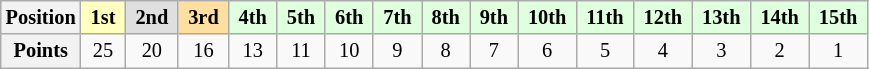<table class="wikitable" style="font-size:85%; text-align:center">
<tr>
<th>Position</th>
<td style="background:#ffffbf;"> <strong>1st</strong> </td>
<td style="background:#dfdfdf;"> <strong>2nd</strong> </td>
<td style="background:#ffdf9f;"> <strong>3rd</strong> </td>
<td style="background:#dfffdf;"> <strong>4th</strong> </td>
<td style="background:#dfffdf;"> <strong>5th</strong> </td>
<td style="background:#dfffdf;"> <strong>6th</strong> </td>
<td style="background:#dfffdf;"> <strong>7th</strong> </td>
<td style="background:#dfffdf;"> <strong>8th</strong> </td>
<td style="background:#dfffdf;"> <strong>9th</strong> </td>
<td style="background:#dfffdf;"> <strong>10th</strong> </td>
<td style="background:#dfffdf;"> <strong>11th</strong> </td>
<td style="background:#dfffdf;"> <strong>12th</strong> </td>
<td style="background:#dfffdf;"> <strong>13th</strong> </td>
<td style="background:#dfffdf;"> <strong>14th</strong> </td>
<td style="background:#dfffdf;"> <strong>15th</strong> </td>
</tr>
<tr>
<th>Points</th>
<td>25</td>
<td>20</td>
<td>16</td>
<td>13</td>
<td>11</td>
<td>10</td>
<td>9</td>
<td>8</td>
<td>7</td>
<td>6</td>
<td>5</td>
<td>4</td>
<td>3</td>
<td>2</td>
<td>1</td>
</tr>
</table>
